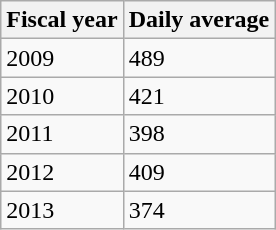<table class="wikitable">
<tr>
<th>Fiscal year</th>
<th>Daily average</th>
</tr>
<tr>
<td>2009</td>
<td>489</td>
</tr>
<tr>
<td>2010</td>
<td>421</td>
</tr>
<tr>
<td>2011</td>
<td>398</td>
</tr>
<tr>
<td>2012</td>
<td>409</td>
</tr>
<tr>
<td>2013</td>
<td>374</td>
</tr>
</table>
